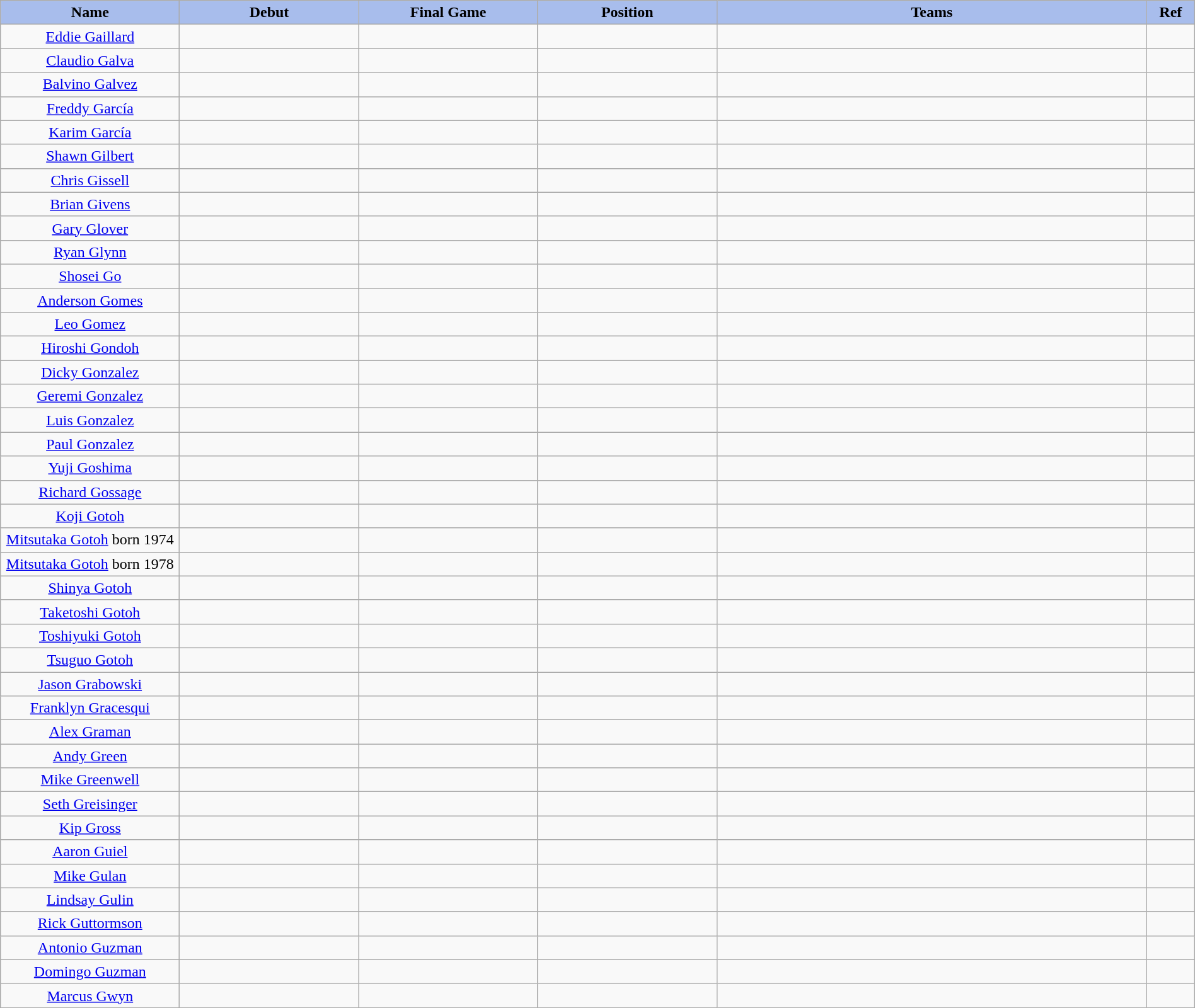<table class="wikitable" style="width: 100%">
<tr>
<th style="background:#A8BDEC;" width=15%>Name</th>
<th width=15% style="background:#A8BDEC;">Debut</th>
<th width=15% style="background:#A8BDEC;">Final Game</th>
<th width=15% style="background:#A8BDEC;">Position</th>
<th width=36% style="background:#A8BDEC;">Teams</th>
<th width=4% style="background:#A8BDEC;">Ref</th>
</tr>
<tr align=center>
<td><a href='#'>Eddie Gaillard</a></td>
<td></td>
<td></td>
<td></td>
<td></td>
<td></td>
</tr>
<tr align=center>
<td><a href='#'>Claudio Galva</a></td>
<td></td>
<td></td>
<td></td>
<td></td>
<td></td>
</tr>
<tr align=center>
<td><a href='#'>Balvino Galvez</a></td>
<td></td>
<td></td>
<td></td>
<td></td>
<td></td>
</tr>
<tr align=center>
<td><a href='#'>Freddy García</a></td>
<td></td>
<td></td>
<td></td>
<td></td>
<td></td>
</tr>
<tr align=center>
<td><a href='#'>Karim García</a></td>
<td></td>
<td></td>
<td></td>
<td></td>
<td></td>
</tr>
<tr align=center>
<td><a href='#'>Shawn Gilbert</a></td>
<td></td>
<td></td>
<td></td>
<td></td>
<td></td>
</tr>
<tr align=center>
<td><a href='#'>Chris Gissell</a></td>
<td></td>
<td></td>
<td></td>
<td></td>
<td></td>
</tr>
<tr align=center>
<td><a href='#'>Brian Givens</a></td>
<td></td>
<td></td>
<td></td>
<td></td>
<td></td>
</tr>
<tr align=center>
<td><a href='#'>Gary Glover</a></td>
<td></td>
<td></td>
<td></td>
<td></td>
<td></td>
</tr>
<tr align=center>
<td><a href='#'>Ryan Glynn</a></td>
<td></td>
<td></td>
<td></td>
<td></td>
<td></td>
</tr>
<tr align=center>
<td><a href='#'>Shosei Go</a></td>
<td></td>
<td></td>
<td></td>
<td></td>
<td></td>
</tr>
<tr align=center>
<td><a href='#'>Anderson Gomes</a></td>
<td></td>
<td></td>
<td></td>
<td></td>
<td></td>
</tr>
<tr align=center>
<td><a href='#'>Leo Gomez</a></td>
<td></td>
<td></td>
<td></td>
<td></td>
<td></td>
</tr>
<tr align=center>
<td><a href='#'>Hiroshi Gondoh</a></td>
<td></td>
<td></td>
<td></td>
<td></td>
<td></td>
</tr>
<tr align=center>
<td><a href='#'>Dicky Gonzalez</a></td>
<td></td>
<td></td>
<td></td>
<td></td>
<td></td>
</tr>
<tr align=center>
<td><a href='#'>Geremi Gonzalez</a></td>
<td></td>
<td></td>
<td></td>
<td></td>
<td></td>
</tr>
<tr align=center>
<td><a href='#'>Luis Gonzalez</a></td>
<td></td>
<td></td>
<td></td>
<td></td>
<td></td>
</tr>
<tr align=center>
<td><a href='#'>Paul Gonzalez</a></td>
<td></td>
<td></td>
<td></td>
<td></td>
<td></td>
</tr>
<tr align=center>
<td><a href='#'>Yuji Goshima</a></td>
<td></td>
<td></td>
<td></td>
<td></td>
<td></td>
</tr>
<tr align=center>
<td><a href='#'>Richard Gossage</a></td>
<td></td>
<td></td>
<td></td>
<td></td>
<td></td>
</tr>
<tr align=center>
<td><a href='#'>Koji Gotoh</a></td>
<td></td>
<td></td>
<td></td>
<td></td>
<td></td>
</tr>
<tr align=center>
<td><a href='#'>Mitsutaka Gotoh</a> born 1974</td>
<td></td>
<td></td>
<td></td>
<td></td>
<td></td>
</tr>
<tr align=center>
<td><a href='#'>Mitsutaka Gotoh</a> born 1978</td>
<td></td>
<td></td>
<td></td>
<td></td>
<td></td>
</tr>
<tr align=center>
<td><a href='#'>Shinya Gotoh</a></td>
<td></td>
<td></td>
<td></td>
<td></td>
<td></td>
</tr>
<tr align=center>
<td><a href='#'>Taketoshi Gotoh</a></td>
<td></td>
<td></td>
<td></td>
<td></td>
<td></td>
</tr>
<tr align=center>
<td><a href='#'>Toshiyuki Gotoh</a></td>
<td></td>
<td></td>
<td></td>
<td></td>
<td></td>
</tr>
<tr align=center>
<td><a href='#'>Tsuguo Gotoh</a></td>
<td></td>
<td></td>
<td></td>
<td></td>
<td></td>
</tr>
<tr align=center>
<td><a href='#'>Jason Grabowski</a></td>
<td></td>
<td></td>
<td></td>
<td></td>
<td></td>
</tr>
<tr align=center>
<td><a href='#'>Franklyn Gracesqui</a></td>
<td></td>
<td></td>
<td></td>
<td></td>
<td></td>
</tr>
<tr align=center>
<td><a href='#'>Alex Graman</a></td>
<td></td>
<td></td>
<td></td>
<td></td>
<td></td>
</tr>
<tr align=center>
<td><a href='#'>Andy Green</a></td>
<td></td>
<td></td>
<td></td>
<td></td>
<td></td>
</tr>
<tr align=center>
<td><a href='#'>Mike Greenwell</a></td>
<td></td>
<td></td>
<td></td>
<td></td>
<td></td>
</tr>
<tr align=center>
<td><a href='#'>Seth Greisinger</a></td>
<td></td>
<td></td>
<td></td>
<td></td>
<td></td>
</tr>
<tr align=center>
<td><a href='#'>Kip Gross</a></td>
<td></td>
<td></td>
<td></td>
<td></td>
<td></td>
</tr>
<tr align=center>
<td><a href='#'>Aaron Guiel</a></td>
<td></td>
<td></td>
<td></td>
<td></td>
<td></td>
</tr>
<tr align=center>
<td><a href='#'>Mike Gulan</a></td>
<td></td>
<td></td>
<td></td>
<td></td>
<td></td>
</tr>
<tr align=center>
<td><a href='#'>Lindsay Gulin</a></td>
<td></td>
<td></td>
<td></td>
<td></td>
<td></td>
</tr>
<tr align=center>
<td><a href='#'>Rick Guttormson</a></td>
<td></td>
<td></td>
<td></td>
<td></td>
<td></td>
</tr>
<tr align=center>
<td><a href='#'>Antonio Guzman</a></td>
<td></td>
<td></td>
<td></td>
<td></td>
<td></td>
</tr>
<tr align=center>
<td><a href='#'>Domingo Guzman</a></td>
<td></td>
<td></td>
<td></td>
<td></td>
<td></td>
</tr>
<tr align=center>
<td><a href='#'>Marcus Gwyn</a></td>
<td></td>
<td></td>
<td></td>
<td></td>
<td></td>
</tr>
</table>
